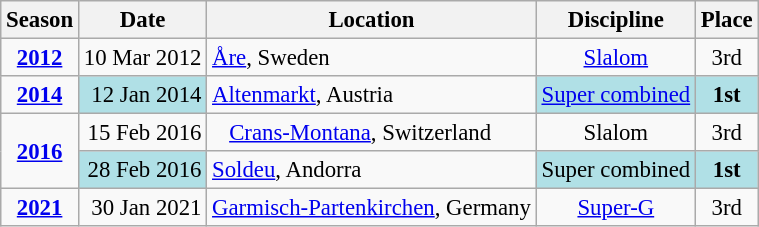<table class="wikitable" style="text-align:center; font-size:95%;">
<tr>
<th>Season</th>
<th>Date</th>
<th>Location</th>
<th>Discipline</th>
<th>Place</th>
</tr>
<tr>
<td><strong><a href='#'>2012</a></strong></td>
<td align=right>10 Mar 2012</td>
<td align=left> <a href='#'>Åre</a>, Sweden</td>
<td><a href='#'>Slalom</a></td>
<td>3rd</td>
</tr>
<tr>
<td><strong><a href='#'>2014</a></strong></td>
<td align=right bgcolor="#BOEOE6">12 Jan 2014</td>
<td align=left> <a href='#'>Altenmarkt</a>, Austria</td>
<td bgcolor="#BOEOE6"><a href='#'>Super combined</a></td>
<td bgcolor="#BOEOE6"><strong>1st</strong></td>
</tr>
<tr>
<td rowspan=2><strong><a href='#'>2016</a></strong></td>
<td align=right>15 Feb 2016</td>
<td align=left>   <a href='#'>Crans-Montana</a>, Switzerland</td>
<td>Slalom</td>
<td>3rd</td>
</tr>
<tr>
<td bgcolor="#BOEOE6" align=right>28 Feb 2016</td>
<td align=left> <a href='#'>Soldeu</a>, Andorra</td>
<td bgcolor="#BOEOE6">Super combined</td>
<td bgcolor="#BOEOE6"><strong>1st</strong></td>
</tr>
<tr>
<td rowspan=1><strong><a href='#'>2021</a></strong></td>
<td align=right>30 Jan 2021</td>
<td align=left> <a href='#'>Garmisch-Partenkirchen</a>, Germany</td>
<td><a href='#'>Super-G</a></td>
<td>3rd</td>
</tr>
</table>
